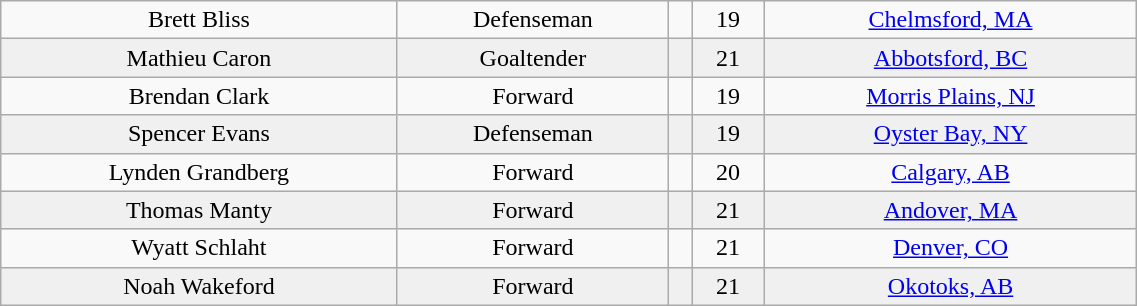<table class="wikitable" width="60%">
<tr align="center" bgcolor="">
<td>Brett Bliss</td>
<td>Defenseman</td>
<td></td>
<td>19</td>
<td><a href='#'>Chelmsford, MA</a></td>
</tr>
<tr align="center" bgcolor="f0f0f0">
<td>Mathieu Caron</td>
<td>Goaltender</td>
<td></td>
<td>21</td>
<td><a href='#'>Abbotsford, BC</a></td>
</tr>
<tr align="center" bgcolor="">
<td>Brendan Clark</td>
<td>Forward</td>
<td></td>
<td>19</td>
<td><a href='#'>Morris Plains, NJ</a></td>
</tr>
<tr align="center" bgcolor="f0f0f0">
<td>Spencer Evans</td>
<td>Defenseman</td>
<td></td>
<td>19</td>
<td><a href='#'>Oyster Bay, NY</a></td>
</tr>
<tr align="center" bgcolor="">
<td>Lynden Grandberg</td>
<td>Forward</td>
<td></td>
<td>20</td>
<td><a href='#'>Calgary, AB</a></td>
</tr>
<tr align="center" bgcolor="f0f0f0">
<td>Thomas Manty</td>
<td>Forward</td>
<td></td>
<td>21</td>
<td><a href='#'>Andover, MA</a></td>
</tr>
<tr align="center" bgcolor="">
<td>Wyatt Schlaht</td>
<td>Forward</td>
<td></td>
<td>21</td>
<td><a href='#'>Denver, CO</a></td>
</tr>
<tr align="center" bgcolor="f0f0f0">
<td>Noah Wakeford</td>
<td>Forward</td>
<td></td>
<td>21</td>
<td><a href='#'>Okotoks, AB</a></td>
</tr>
</table>
